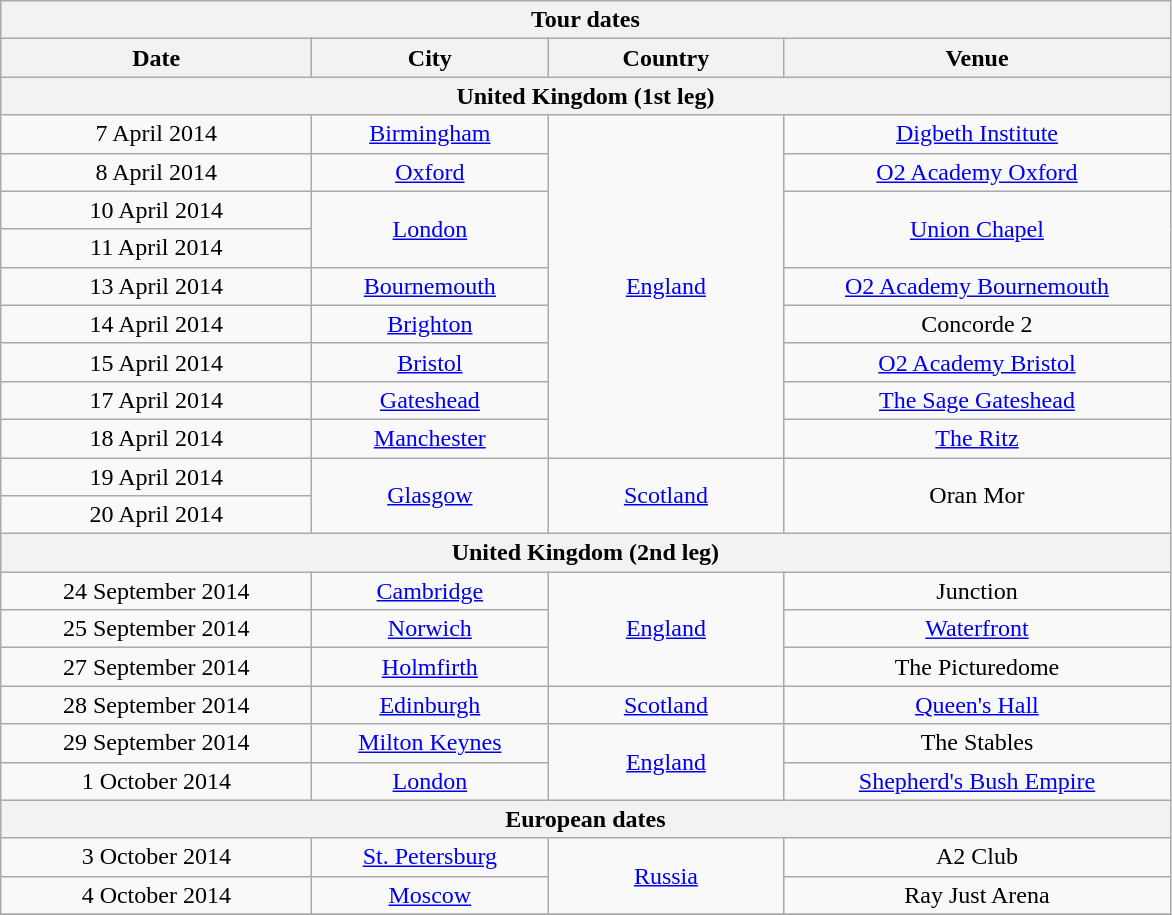<table class="wikitable collapsible collapsed" style="text-align:center;">
<tr>
<th colspan=4>Tour dates</th>
</tr>
<tr>
<th style="width:200px;">Date</th>
<th style="width:150px;">City</th>
<th style="width:150px;">Country</th>
<th style="width:250px;">Venue</th>
</tr>
<tr>
<th colspan="9">United Kingdom (1st leg)</th>
</tr>
<tr>
<td>7 April 2014</td>
<td><a href='#'>Birmingham</a></td>
<td rowspan="9"><a href='#'>England</a></td>
<td><a href='#'>Digbeth Institute</a></td>
</tr>
<tr>
<td>8 April 2014</td>
<td><a href='#'>Oxford</a></td>
<td><a href='#'>O2 Academy Oxford</a></td>
</tr>
<tr>
<td>10 April 2014</td>
<td rowspan="2"><a href='#'>London</a></td>
<td rowspan="2"><a href='#'>Union Chapel</a></td>
</tr>
<tr>
<td>11 April 2014</td>
</tr>
<tr>
<td>13 April 2014</td>
<td><a href='#'>Bournemouth</a></td>
<td><a href='#'>O2 Academy Bournemouth</a></td>
</tr>
<tr>
<td>14 April 2014</td>
<td><a href='#'>Brighton</a></td>
<td>Concorde 2</td>
</tr>
<tr>
<td>15 April 2014</td>
<td><a href='#'>Bristol</a></td>
<td><a href='#'>O2 Academy Bristol</a></td>
</tr>
<tr>
<td>17 April 2014</td>
<td><a href='#'>Gateshead</a></td>
<td><a href='#'>The Sage Gateshead</a></td>
</tr>
<tr>
<td>18 April 2014</td>
<td><a href='#'>Manchester</a></td>
<td><a href='#'>The Ritz</a></td>
</tr>
<tr>
<td>19 April 2014</td>
<td rowspan="2"><a href='#'>Glasgow</a></td>
<td rowspan="2"><a href='#'>Scotland</a></td>
<td rowspan="2">Oran Mor</td>
</tr>
<tr>
<td>20 April 2014</td>
</tr>
<tr>
<th colspan="9">United Kingdom (2nd leg)</th>
</tr>
<tr>
<td>24 September 2014</td>
<td><a href='#'>Cambridge</a></td>
<td rowspan="3"><a href='#'>England</a></td>
<td>Junction</td>
</tr>
<tr>
<td>25 September 2014</td>
<td><a href='#'>Norwich</a></td>
<td><a href='#'>Waterfront</a></td>
</tr>
<tr>
<td>27 September 2014</td>
<td><a href='#'>Holmfirth</a></td>
<td>The Picturedome</td>
</tr>
<tr>
<td>28 September 2014</td>
<td><a href='#'>Edinburgh</a></td>
<td><a href='#'>Scotland</a></td>
<td><a href='#'>Queen's Hall</a></td>
</tr>
<tr>
<td>29 September 2014</td>
<td><a href='#'>Milton Keynes</a></td>
<td rowspan="2"><a href='#'>England</a></td>
<td>The Stables</td>
</tr>
<tr>
<td>1 October 2014</td>
<td><a href='#'>London</a></td>
<td><a href='#'>Shepherd's Bush Empire</a></td>
</tr>
<tr>
<th colspan="4">European dates</th>
</tr>
<tr>
<td>3 October 2014</td>
<td><a href='#'>St. Petersburg</a></td>
<td rowspan="2"><a href='#'>Russia</a></td>
<td>A2 Club</td>
</tr>
<tr>
<td>4 October 2014</td>
<td><a href='#'>Moscow</a></td>
<td>Ray Just Arena</td>
</tr>
<tr>
</tr>
</table>
